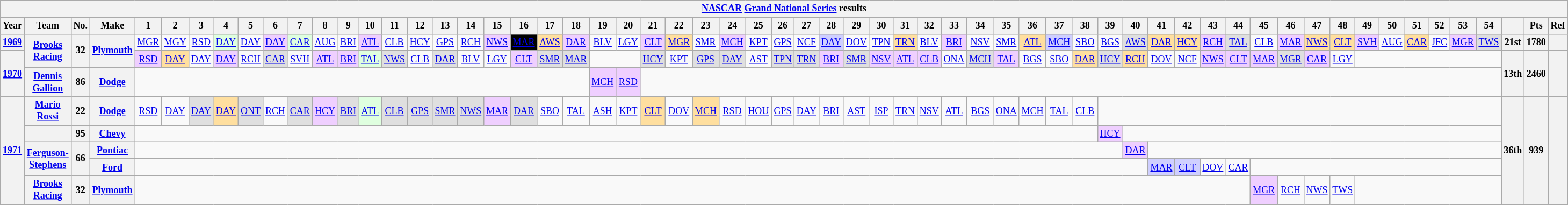<table class="wikitable" style="text-align:center; font-size:75%">
<tr>
<th colspan="68"><a href='#'>NASCAR</a> <a href='#'>Grand National Series</a> results</th>
</tr>
<tr>
<th>Year</th>
<th>Team</th>
<th>No.</th>
<th>Make</th>
<th>1</th>
<th>2</th>
<th>3</th>
<th>4</th>
<th>5</th>
<th>6</th>
<th>7</th>
<th>8</th>
<th>9</th>
<th>10</th>
<th>11</th>
<th>12</th>
<th>13</th>
<th>14</th>
<th>15</th>
<th>16</th>
<th>17</th>
<th>18</th>
<th>19</th>
<th>20</th>
<th>21</th>
<th>22</th>
<th>23</th>
<th>24</th>
<th>25</th>
<th>26</th>
<th>27</th>
<th>28</th>
<th>29</th>
<th>30</th>
<th>31</th>
<th>32</th>
<th>33</th>
<th>34</th>
<th>35</th>
<th>36</th>
<th>37</th>
<th>38</th>
<th>39</th>
<th>40</th>
<th>41</th>
<th>42</th>
<th>43</th>
<th>44</th>
<th>45</th>
<th>46</th>
<th>47</th>
<th>48</th>
<th>49</th>
<th>50</th>
<th>51</th>
<th>52</th>
<th>53</th>
<th>54</th>
<th></th>
<th>Pts</th>
<th>Ref</th>
</tr>
<tr>
<th><a href='#'>1969</a></th>
<th rowspan=2><a href='#'>Brooks Racing</a></th>
<th rowspan=2>32</th>
<th rowspan=2><a href='#'>Plymouth</a></th>
<td><a href='#'>MGR</a></td>
<td><a href='#'>MGY</a></td>
<td><a href='#'>RSD</a></td>
<td style="background:#DFFFDF;"><a href='#'>DAY</a><br></td>
<td><a href='#'>DAY</a></td>
<td style="background:#EFCFFF;"><a href='#'>DAY</a><br></td>
<td style="background:#DFFFDF;"><a href='#'>CAR</a><br></td>
<td><a href='#'>AUG</a></td>
<td><a href='#'>BRI</a></td>
<td style="background:#EFCFFF;"><a href='#'>ATL</a><br></td>
<td><a href='#'>CLB</a></td>
<td><a href='#'>HCY</a></td>
<td><a href='#'>GPS</a></td>
<td><a href='#'>RCH</a></td>
<td style="background:#EFCFFF;"><a href='#'>NWS</a><br></td>
<td style="background:#000000; color:white"><a href='#'><span>MAR</span></a><br></td>
<td style="background:#FFDF9F;"><a href='#'>AWS</a><br></td>
<td style="background:#EFCFFF;"><a href='#'>DAR</a><br></td>
<td><a href='#'>BLV</a></td>
<td><a href='#'>LGY</a></td>
<td style="background:#EFCFFF;"><a href='#'>CLT</a><br></td>
<td style="background:#FFDF9F;"><a href='#'>MGR</a><br></td>
<td><a href='#'>SMR</a></td>
<td style="background:#EFCFFF;"><a href='#'>MCH</a><br></td>
<td><a href='#'>KPT</a></td>
<td><a href='#'>GPS</a></td>
<td><a href='#'>NCF</a></td>
<td style="background:#CFCFFF;"><a href='#'>DAY</a><br></td>
<td><a href='#'>DOV</a></td>
<td><a href='#'>TPN</a></td>
<td style="background:#FFDF9F;"><a href='#'>TRN</a><br></td>
<td><a href='#'>BLV</a></td>
<td style="background:#EFCFFF;"><a href='#'>BRI</a><br></td>
<td><a href='#'>NSV</a></td>
<td><a href='#'>SMR</a></td>
<td style="background:#FFDF9F;"><a href='#'>ATL</a><br></td>
<td style="background:#CFCFFF;"><a href='#'>MCH</a><br></td>
<td><a href='#'>SBO</a></td>
<td><a href='#'>BGS</a></td>
<td style="background:#DFDFDF;"><a href='#'>AWS</a><br></td>
<td style="background:#FFDF9F;"><a href='#'>DAR</a><br></td>
<td style="background:#FFDF9F;"><a href='#'>HCY</a><br></td>
<td style="background:#EFCFFF;"><a href='#'>RCH</a><br></td>
<td style="background:#DFDFDF;"><a href='#'>TAL</a><br></td>
<td><a href='#'>CLB</a></td>
<td style="background:#EFCFFF;"><a href='#'>MAR</a><br></td>
<td style="background:#FFDF9F;"><a href='#'>NWS</a><br></td>
<td style="background:#FFDF9F;"><a href='#'>CLT</a><br></td>
<td style="background:#EFCFFF;"><a href='#'>SVH</a><br></td>
<td><a href='#'>AUG</a></td>
<td style="background:#FFDF9F;"><a href='#'>CAR</a><br></td>
<td><a href='#'>JFC</a></td>
<td style="background:#EFCFFF;"><a href='#'>MGR</a><br></td>
<td style="background:#DFDFDF;"><a href='#'>TWS</a><br></td>
<th>21st</th>
<th>1780</th>
<th></th>
</tr>
<tr>
<th rowspan=2><a href='#'>1970</a></th>
<td style="background:#EFCFFF;"><a href='#'>RSD</a><br></td>
<td style="background:#FFDF9F;"><a href='#'>DAY</a><br></td>
<td><a href='#'>DAY</a></td>
<td style="background:#EFCFFF;"><a href='#'>DAY</a><br></td>
<td><a href='#'>RCH</a></td>
<td style="background:#DFDFDF;"><a href='#'>CAR</a><br></td>
<td><a href='#'>SVH</a></td>
<td style="background:#EFCFFF;"><a href='#'>ATL</a><br></td>
<td style="background:#EFCFFF;"><a href='#'>BRI</a><br></td>
<td style="background:#DFFFDF;"><a href='#'>TAL</a><br></td>
<td style="background:#DFDFDF;"><a href='#'>NWS</a><br></td>
<td><a href='#'>CLB</a></td>
<td style="background:#DFDFDF;"><a href='#'>DAR</a><br></td>
<td><a href='#'>BLV</a></td>
<td><a href='#'>LGY</a></td>
<td style="background:#EFCFFF;"><a href='#'>CLT</a><br></td>
<td style="background:#DFDFDF;"><a href='#'>SMR</a><br></td>
<td style="background:#DFDFDF;"><a href='#'>MAR</a><br></td>
<td colspan=2></td>
<td style="background:#DFDFDF;"><a href='#'>HCY</a><br></td>
<td><a href='#'>KPT</a></td>
<td style="background:#DFDFDF;"><a href='#'>GPS</a><br></td>
<td style="background:#DFDFDF;"><a href='#'>DAY</a><br></td>
<td><a href='#'>AST</a></td>
<td style="background:#DFDFDF;"><a href='#'>TPN</a><br></td>
<td style="background:#DFDFDF;"><a href='#'>TRN</a><br></td>
<td style="background:#EFCFFF;"><a href='#'>BRI</a><br></td>
<td style="background:#DFDFDF;"><a href='#'>SMR</a><br></td>
<td style="background:#EFCFFF;"><a href='#'>NSV</a><br></td>
<td style="background:#EFCFFF;"><a href='#'>ATL</a><br></td>
<td style="background:#EFCFFF;"><a href='#'>CLB</a><br></td>
<td><a href='#'>ONA</a></td>
<td style="background:#DFDFDF;"><a href='#'>MCH</a><br></td>
<td style="background:#EFCFFF;"><a href='#'>TAL</a><br></td>
<td><a href='#'>BGS</a></td>
<td><a href='#'>SBO</a></td>
<td style="background:#FFDF9F;"><a href='#'>DAR</a><br></td>
<td style="background:#DFDFDF;"><a href='#'>HCY</a><br></td>
<td style="background:#FFDF9F;"><a href='#'>RCH</a><br></td>
<td><a href='#'>DOV</a></td>
<td><a href='#'>NCF</a></td>
<td style="background:#EFCFFF;"><a href='#'>NWS</a><br></td>
<td style="background:#EFCFFF;"><a href='#'>CLT</a><br></td>
<td style="background:#EFCFFF;"><a href='#'>MAR</a><br></td>
<td style="background:#DFDFDF;"><a href='#'>MGR</a><br></td>
<td style="background:#EFCFFF;"><a href='#'>CAR</a><br></td>
<td><a href='#'>LGY</a></td>
<td colspan=6></td>
<th rowspan=2>13th</th>
<th rowspan=2>2460</th>
<th rowspan=2></th>
</tr>
<tr>
<th><a href='#'>Dennis Gallion</a></th>
<th>86</th>
<th><a href='#'>Dodge</a></th>
<td colspan=18></td>
<td style="background:#EFCFFF;"><a href='#'>MCH</a><br></td>
<td style="background:#EFCFFF;"><a href='#'>RSD</a><br></td>
<td colspan=34></td>
</tr>
<tr>
<th rowspan=5><a href='#'>1971</a></th>
<th><a href='#'>Mario Rossi</a></th>
<th>22</th>
<th><a href='#'>Dodge</a></th>
<td><a href='#'>RSD</a></td>
<td><a href='#'>DAY</a></td>
<td style="background:#DFDFDF;"><a href='#'>DAY</a><br></td>
<td style="background:#FFDF9F;"><a href='#'>DAY</a><br></td>
<td style="background:#DFDFDF;"><a href='#'>ONT</a><br></td>
<td><a href='#'>RCH</a></td>
<td style="background:#DFDFDF;"><a href='#'>CAR</a><br></td>
<td style="background:#EFCFFF;"><a href='#'>HCY</a><br></td>
<td style="background:#DFDFDF;"><a href='#'>BRI</a><br></td>
<td style="background:#DFFFDF;"><a href='#'>ATL</a><br></td>
<td style="background:#DFDFDF;"><a href='#'>CLB</a><br></td>
<td style="background:#DFDFDF;"><a href='#'>GPS</a><br></td>
<td style="background:#DFDFDF;"><a href='#'>SMR</a><br></td>
<td style="background:#DFDFDF;"><a href='#'>NWS</a><br></td>
<td style="background:#EFCFFF;"><a href='#'>MAR</a><br></td>
<td style="background:#DFDFDF;"><a href='#'>DAR</a><br></td>
<td><a href='#'>SBO</a></td>
<td><a href='#'>TAL</a></td>
<td><a href='#'>ASH</a></td>
<td><a href='#'>KPT</a></td>
<td style="background:#FFDF9F;"><a href='#'>CLT</a><br></td>
<td><a href='#'>DOV</a></td>
<td style="background:#FFDF9F;"><a href='#'>MCH</a><br></td>
<td><a href='#'>RSD</a></td>
<td><a href='#'>HOU</a></td>
<td><a href='#'>GPS</a></td>
<td><a href='#'>DAY</a></td>
<td><a href='#'>BRI</a></td>
<td><a href='#'>AST</a></td>
<td><a href='#'>ISP</a></td>
<td><a href='#'>TRN</a></td>
<td><a href='#'>NSV</a></td>
<td><a href='#'>ATL</a></td>
<td><a href='#'>BGS</a></td>
<td><a href='#'>ONA</a></td>
<td><a href='#'>MCH</a></td>
<td><a href='#'>TAL</a></td>
<td><a href='#'>CLB</a></td>
<td colspan=16></td>
<th rowspan=5>36th</th>
<th rowspan=5>939</th>
<th rowspan=5></th>
</tr>
<tr>
<th></th>
<th>95</th>
<th><a href='#'>Chevy</a></th>
<td colspan=38></td>
<td style="background:#EFCFFF;"><a href='#'>HCY</a><br></td>
<td colspan=15></td>
</tr>
<tr>
<th rowspan=2><a href='#'>Ferguson-Stephens</a></th>
<th rowspan=2>66</th>
<th><a href='#'>Pontiac</a></th>
<td colspan=39></td>
<td style="background:#EFCFFF;"><a href='#'>DAR</a><br></td>
<td colspan=14></td>
</tr>
<tr>
<th><a href='#'>Ford</a></th>
<td colspan=40></td>
<td style="background:#CFCFFF;"><a href='#'>MAR</a><br></td>
<td style="background:#CFCFFF;"><a href='#'>CLT</a><br></td>
<td><a href='#'>DOV</a></td>
<td><a href='#'>CAR</a></td>
<td colspan=10></td>
</tr>
<tr>
<th><a href='#'>Brooks Racing</a></th>
<th>32</th>
<th><a href='#'>Plymouth</a></th>
<td colspan=44></td>
<td style="background:#EFCFFF;"><a href='#'>MGR</a><br></td>
<td><a href='#'>RCH</a></td>
<td><a href='#'>NWS</a></td>
<td><a href='#'>TWS</a></td>
<td colspan=6></td>
</tr>
</table>
